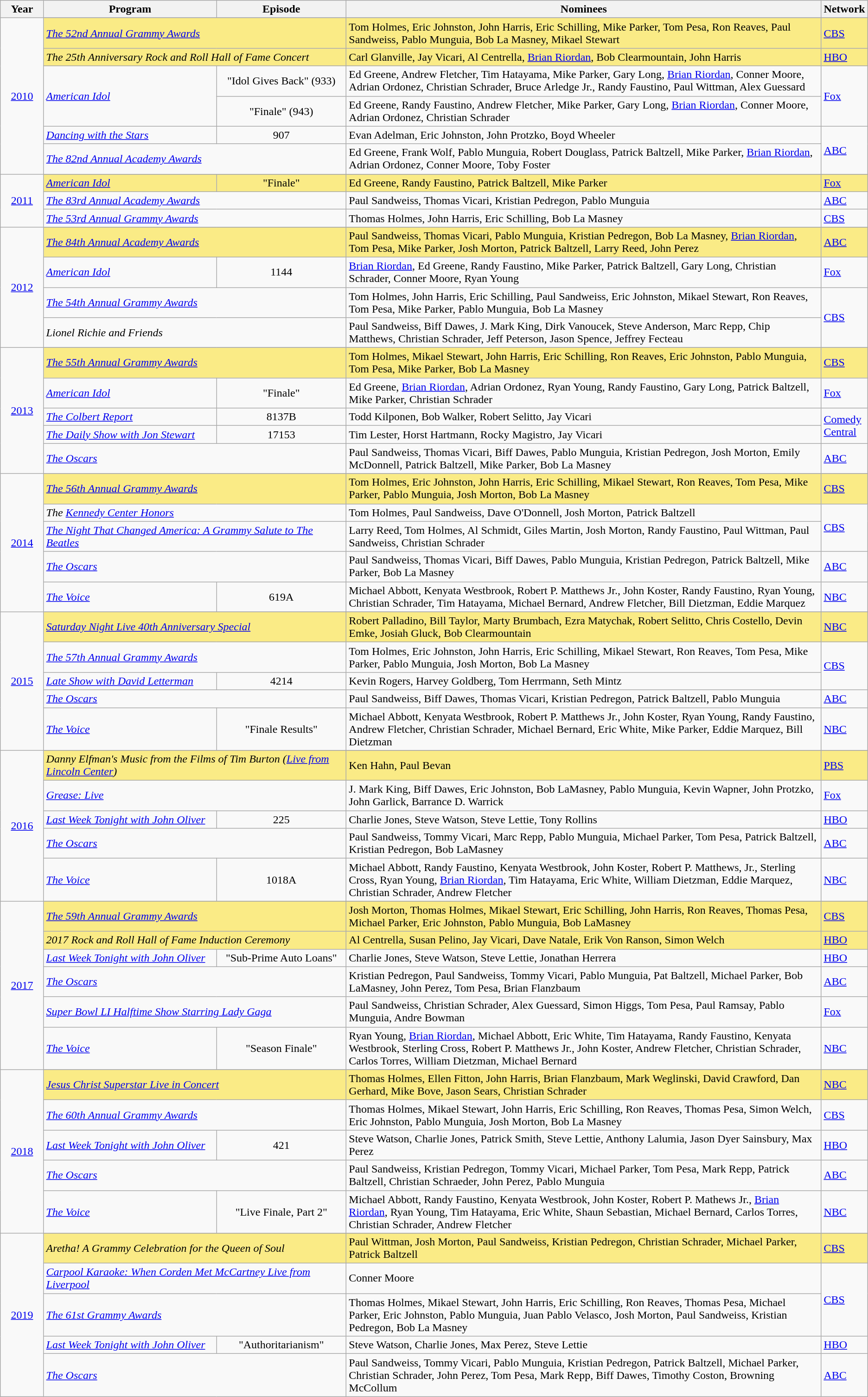<table class="wikitable">
<tr>
<th width="5%">Year</th>
<th width="20%">Program</th>
<th width="15%">Episode</th>
<th width="55%">Nominees</th>
<th width="5%">Network</th>
</tr>
<tr>
<td rowspan="7" style="text-align:center;"><a href='#'>2010</a><br></td>
</tr>
<tr style="background:#FAEB86;">
<td colspan=2><em><a href='#'>The 52nd Annual Grammy Awards</a></em></td>
<td>Tom Holmes, Eric Johnston, John Harris, Eric Schilling, Mike Parker, Tom Pesa, Ron Reaves, Paul Sandweiss, Pablo Munguia, Bob La Masney, Mikael Stewart</td>
<td><a href='#'>CBS</a></td>
</tr>
<tr style="background:#FAEB86;">
<td colspan=2><em>The 25th Anniversary Rock and Roll Hall of Fame Concert</em></td>
<td>Carl Glanville, Jay Vicari, Al Centrella, <a href='#'>Brian Riordan</a>, Bob Clearmountain, John Harris</td>
<td><a href='#'>HBO</a></td>
</tr>
<tr>
<td rowspan=2><em><a href='#'>American Idol</a></em></td>
<td align="center">"Idol Gives Back" (933)</td>
<td>Ed Greene, Andrew Fletcher, Tim Hatayama, Mike Parker, Gary Long, <a href='#'>Brian Riordan</a>, Conner Moore, Adrian Ordonez, Christian Schrader, Bruce Arledge Jr., Randy Faustino, Paul Wittman, Alex Guessard</td>
<td rowspan=2><a href='#'>Fox</a></td>
</tr>
<tr>
<td align="center">"Finale" (943)</td>
<td>Ed Greene, Randy Faustino, Andrew Fletcher, Mike Parker, Gary Long, <a href='#'>Brian Riordan</a>, Conner Moore, Adrian Ordonez, Christian Schrader</td>
</tr>
<tr>
<td><em><a href='#'>Dancing with the Stars</a></em></td>
<td align="center">907</td>
<td>Evan Adelman, Eric Johnston, John Protzko, Boyd Wheeler</td>
<td rowspan=2><a href='#'>ABC</a></td>
</tr>
<tr>
<td colspan=2><em><a href='#'>The 82nd Annual Academy Awards</a></em></td>
<td>Ed Greene, Frank Wolf, Pablo Munguia, Robert Douglass, Patrick Baltzell, Mike Parker, <a href='#'>Brian Riordan</a>, Adrian Ordonez, Conner Moore, Toby Foster</td>
</tr>
<tr>
<td rowspan="4" style="text-align:center;"><a href='#'>2011</a><br></td>
</tr>
<tr style="background:#FAEB86;">
<td><em><a href='#'>American Idol</a></em></td>
<td align="center">"Finale"</td>
<td>Ed Greene, Randy Faustino, Patrick Baltzell, Mike Parker</td>
<td><a href='#'>Fox</a></td>
</tr>
<tr>
<td colspan=2><em><a href='#'>The 83rd Annual Academy Awards</a></em></td>
<td>Paul Sandweiss, Thomas Vicari, Kristian Pedregon, Pablo Munguia</td>
<td><a href='#'>ABC</a></td>
</tr>
<tr>
<td colspan=2><em><a href='#'>The 53rd Annual Grammy Awards</a></em></td>
<td>Thomas Holmes, John Harris, Eric Schilling, Bob La Masney</td>
<td><a href='#'>CBS</a></td>
</tr>
<tr>
<td rowspan="5" style="text-align:center;"><a href='#'>2012</a><br></td>
</tr>
<tr style="background:#FAEB86;">
<td colspan=2><em><a href='#'>The 84th Annual Academy Awards</a></em></td>
<td>Paul Sandweiss, Thomas Vicari, Pablo Munguia, Kristian Pedregon, Bob La Masney, <a href='#'>Brian Riordan</a>, Tom Pesa, Mike Parker, Josh Morton, Patrick Baltzell, Larry Reed, John Perez</td>
<td><a href='#'>ABC</a></td>
</tr>
<tr>
<td><em><a href='#'>American Idol</a></em></td>
<td align="center">1144</td>
<td><a href='#'>Brian Riordan</a>, Ed Greene, Randy Faustino, Mike Parker, Patrick Baltzell, Gary Long, Christian Schrader, Conner Moore, Ryan Young</td>
<td><a href='#'>Fox</a></td>
</tr>
<tr>
<td colspan=2><em><a href='#'>The 54th Annual Grammy Awards</a></em></td>
<td>Tom Holmes, John Harris, Eric Schilling, Paul Sandweiss, Eric Johnston, Mikael Stewart, Ron Reaves, Tom Pesa, Mike Parker, Pablo Munguia, Bob La Masney</td>
<td rowspan=2><a href='#'>CBS</a></td>
</tr>
<tr>
<td colspan=2><em>Lionel Richie and Friends</em></td>
<td>Paul Sandweiss, Biff Dawes, J. Mark King, Dirk Vanoucek, Steve Anderson, Marc Repp, Chip Matthews, Christian Schrader, Jeff Peterson, Jason Spence, Jeffrey Fecteau</td>
</tr>
<tr>
<td rowspan="6" style="text-align:center;"><a href='#'>2013</a><br></td>
</tr>
<tr style="background:#FAEB86;">
<td colspan=2><em><a href='#'>The 55th Annual Grammy Awards</a></em></td>
<td>Tom Holmes, Mikael Stewart, John Harris, Eric Schilling, Ron Reaves, Eric Johnston, Pablo Munguia, Tom Pesa, Mike Parker, Bob La Masney</td>
<td><a href='#'>CBS</a></td>
</tr>
<tr>
<td><em><a href='#'>American Idol</a></em></td>
<td align="center">"Finale"</td>
<td>Ed Greene, <a href='#'>Brian Riordan</a>, Adrian Ordonez, Ryan Young, Randy Faustino, Gary Long, Patrick Baltzell, Mike Parker, Christian Schrader</td>
<td><a href='#'>Fox</a></td>
</tr>
<tr>
<td><em><a href='#'>The Colbert Report</a></em></td>
<td align="center">8137B</td>
<td>Todd Kilponen, Bob Walker, Robert Selitto, Jay Vicari</td>
<td rowspan=2><a href='#'>Comedy Central</a></td>
</tr>
<tr>
<td><em><a href='#'>The Daily Show with Jon Stewart</a></em></td>
<td align="center">17153</td>
<td>Tim Lester, Horst Hartmann, Rocky Magistro, Jay Vicari</td>
</tr>
<tr>
<td colspan=2><em><a href='#'>The Oscars</a></em></td>
<td>Paul Sandweiss, Thomas Vicari, Biff Dawes, Pablo Munguia, Kristian Pedregon, Josh Morton, Emily McDonnell, Patrick Baltzell, Mike Parker, Bob La Masney</td>
<td><a href='#'>ABC</a></td>
</tr>
<tr>
<td rowspan="6" style="text-align:center;"><a href='#'>2014</a><br></td>
</tr>
<tr style="background:#FAEB86;">
<td colspan=2><em><a href='#'>The 56th Annual Grammy Awards</a></em></td>
<td>Tom Holmes, Eric Johnston, John Harris, Eric Schilling, Mikael Stewart, Ron Reaves, Tom Pesa, Mike Parker, Pablo Munguia, Josh Morton, Bob La Masney</td>
<td><a href='#'>CBS</a></td>
</tr>
<tr>
<td colspan=2><em>The <a href='#'>Kennedy Center Honors</a></em></td>
<td>Tom Holmes, Paul Sandweiss, Dave O'Donnell, Josh Morton, Patrick Baltzell</td>
<td rowspan=2><a href='#'>CBS</a></td>
</tr>
<tr>
<td colspan=2><em><a href='#'>The Night That Changed America: A Grammy Salute to The Beatles</a></em></td>
<td>Larry Reed, Tom Holmes, Al Schmidt, Giles Martin, Josh Morton, Randy Faustino, Paul Wittman, Paul Sandweiss, Christian Schrader</td>
</tr>
<tr>
<td colspan=2><em><a href='#'>The Oscars</a></em></td>
<td>Paul Sandweiss, Thomas Vicari, Biff Dawes, Pablo Munguia, Kristian Pedregon, Patrick Baltzell, Mike Parker, Bob La Masney</td>
<td><a href='#'>ABC</a></td>
</tr>
<tr>
<td><em><a href='#'>The Voice</a></em></td>
<td align="center">619A</td>
<td>Michael Abbott, Kenyata Westbrook, Robert P. Matthews Jr., John Koster, Randy Faustino, Ryan Young, Christian Schrader, Tim Hatayama, Michael Bernard, Andrew Fletcher, Bill Dietzman, Eddie Marquez</td>
<td><a href='#'>NBC</a></td>
</tr>
<tr>
<td rowspan="6" style="text-align:center;"><a href='#'>2015</a><br></td>
</tr>
<tr style="background:#FAEB86;">
<td colspan=2><em><a href='#'>Saturday Night Live 40th Anniversary Special</a></em></td>
<td>Robert Palladino, Bill Taylor, Marty Brumbach, Ezra Matychak, Robert Selitto, Chris Costello, Devin Emke, Josiah Gluck, Bob Clearmountain</td>
<td><a href='#'>NBC</a></td>
</tr>
<tr>
<td colspan=2><em><a href='#'>The 57th Annual Grammy Awards</a></em></td>
<td>Tom Holmes, Eric Johnston, John Harris, Eric Schilling, Mikael Stewart, Ron Reaves, Tom Pesa, Mike Parker, Pablo Munguia, Josh Morton, Bob La Masney</td>
<td rowspan=2><a href='#'>CBS</a></td>
</tr>
<tr>
<td><em><a href='#'>Late Show with David Letterman</a></em></td>
<td align="center">4214</td>
<td>Kevin Rogers, Harvey Goldberg, Tom Herrmann, Seth Mintz</td>
</tr>
<tr>
<td colspan=2><em><a href='#'>The Oscars</a></em></td>
<td>Paul Sandweiss, Biff Dawes, Thomas Vicari, Kristian Pedregon, Patrick Baltzell, Pablo Munguia</td>
<td><a href='#'>ABC</a></td>
</tr>
<tr>
<td><em><a href='#'>The Voice</a></em></td>
<td align="center">"Finale Results"</td>
<td>Michael Abbott, Kenyata Westbrook, Robert P. Matthews Jr., John Koster, Ryan Young, Randy Faustino, Andrew Fletcher, Christian Schrader, Michael Bernard, Eric White, Mike Parker, Eddie Marquez, Bill Dietzman</td>
<td><a href='#'>NBC</a></td>
</tr>
<tr>
<td rowspan="6" style="text-align:center;"><a href='#'>2016</a><br></td>
</tr>
<tr style="background:#FAEB86;">
<td colspan=2><em>Danny Elfman's Music from the Films of Tim Burton (<a href='#'>Live from Lincoln Center</a>)</em></td>
<td>Ken Hahn, Paul Bevan</td>
<td><a href='#'>PBS</a></td>
</tr>
<tr>
<td colspan=2><em><a href='#'>Grease: Live</a></em></td>
<td>J. Mark King, Biff Dawes, Eric Johnston, Bob LaMasney, Pablo Munguia, Kevin Wapner, John Protzko, John Garlick, Barrance D. Warrick</td>
<td><a href='#'>Fox</a></td>
</tr>
<tr>
<td><em><a href='#'>Last Week Tonight with John Oliver</a></em></td>
<td align="center">225</td>
<td>Charlie Jones, Steve Watson, Steve Lettie, Tony Rollins</td>
<td><a href='#'>HBO</a></td>
</tr>
<tr>
<td colspan=2><em><a href='#'>The Oscars</a></em></td>
<td>Paul Sandweiss, Tommy Vicari, Marc Repp, Pablo Munguia, Michael Parker, Tom Pesa, Patrick Baltzell, Kristian Pedregon, Bob LaMasney</td>
<td><a href='#'>ABC</a></td>
</tr>
<tr>
<td><em><a href='#'>The Voice</a></em></td>
<td align="center">1018A</td>
<td>Michael Abbott, Randy Faustino, Kenyata Westbrook, John Koster, Robert P. Matthews, Jr., Sterling Cross, Ryan Young, <a href='#'>Brian Riordan</a>, Tim Hatayama, Eric White, William Dietzman, Eddie Marquez, Christian Schrader, Andrew Fletcher</td>
<td><a href='#'>NBC</a></td>
</tr>
<tr>
<td rowspan="7" style="text-align:center;"><a href='#'>2017</a><br></td>
</tr>
<tr style="background:#FAEB86;">
<td colspan=2><em><a href='#'>The 59th Annual Grammy Awards</a></em></td>
<td>Josh Morton, Thomas Holmes, Mikael Stewart, Eric Schilling, John Harris, Ron Reaves, Thomas Pesa, Michael Parker, Eric Johnston, Pablo Munguia, Bob LaMasney</td>
<td><a href='#'>CBS</a></td>
</tr>
<tr style="background:#FAEB86;">
<td colspan=2><em>2017 Rock and Roll Hall of Fame Induction Ceremony</em></td>
<td>Al Centrella, Susan Pelino, Jay Vicari, Dave Natale, Erik Von Ranson, Simon Welch</td>
<td><a href='#'>HBO</a></td>
</tr>
<tr>
<td><em><a href='#'>Last Week Tonight with John Oliver</a></em></td>
<td align="center">"Sub-Prime Auto Loans"</td>
<td>Charlie Jones, Steve Watson, Steve Lettie, Jonathan Herrera</td>
<td><a href='#'>HBO</a></td>
</tr>
<tr>
<td colspan=2><em><a href='#'>The Oscars</a></em></td>
<td>Kristian Pedregon, Paul Sandweiss, Tommy Vicari, Pablo Munguia, Pat Baltzell, Michael Parker, Bob LaMasney, John Perez, Tom Pesa, Brian Flanzbaum</td>
<td><a href='#'>ABC</a></td>
</tr>
<tr>
<td colspan=2><em><a href='#'>Super Bowl LI Halftime Show Starring Lady Gaga</a></em></td>
<td>Paul Sandweiss, Christian Schrader, Alex Guessard, Simon Higgs, Tom Pesa, Paul Ramsay, Pablo Munguia, Andre Bowman</td>
<td><a href='#'>Fox</a></td>
</tr>
<tr>
<td><em><a href='#'>The Voice</a></em></td>
<td align="center">"Season Finale"</td>
<td>Ryan Young, <a href='#'>Brian Riordan</a>, Michael Abbott, Eric White, Tim Hatayama, Randy Faustino, Kenyata Westbrook, Sterling Cross, Robert P. Matthews Jr., John Koster, Andrew Fletcher, Christian Schrader, Carlos Torres, William Dietzman, Michael Bernard</td>
<td><a href='#'>NBC</a></td>
</tr>
<tr>
<td rowspan="6" style="text-align:center;"><a href='#'>2018</a><br></td>
</tr>
<tr style="background:#FAEB86;">
<td colspan=2><em><a href='#'>Jesus Christ Superstar Live in Concert</a></em></td>
<td>Thomas Holmes, Ellen Fitton, John Harris, Brian Flanzbaum, Mark Weglinski, David Crawford, Dan Gerhard, Mike Bove, Jason Sears, Christian Schrader</td>
<td><a href='#'>NBC</a></td>
</tr>
<tr>
<td colspan=2><em><a href='#'>The 60th Annual Grammy Awards</a></em></td>
<td>Thomas Holmes, Mikael Stewart, John Harris, Eric Schilling, Ron Reaves, Thomas Pesa, Simon Welch, Eric Johnston, Pablo Munguia, Josh Morton, Bob La Masney</td>
<td><a href='#'>CBS</a></td>
</tr>
<tr>
<td><em><a href='#'>Last Week Tonight with John Oliver</a></em></td>
<td align="center">421</td>
<td>Steve Watson, Charlie Jones, Patrick Smith, Steve Lettie, Anthony Lalumia, Jason Dyer Sainsbury, Max Perez</td>
<td><a href='#'>HBO</a></td>
</tr>
<tr>
<td colspan=2><em><a href='#'>The Oscars</a></em></td>
<td>Paul Sandweiss, Kristian Pedregon, Tommy Vicari, Michael Parker, Tom Pesa, Mark Repp, Patrick Baltzell, Christian Schraeder, John Perez, Pablo Munguia</td>
<td><a href='#'>ABC</a></td>
</tr>
<tr>
<td><em><a href='#'>The Voice</a></em></td>
<td align="center">"Live Finale, Part 2"</td>
<td>Michael Abbott, Randy Faustino, Kenyata Westbrook, John Koster, Robert P. Mathews Jr., <a href='#'>Brian Riordan</a>, Ryan Young, Tim Hatayama, Eric White, Shaun Sebastian, Michael Bernard, Carlos Torres, Christian Schrader, Andrew Fletcher</td>
<td><a href='#'>NBC</a></td>
</tr>
<tr>
<td rowspan="6" style="text-align:center;"><a href='#'>2019</a><br></td>
</tr>
<tr style="background:#FAEB86;">
<td colspan=2><em>Aretha! A Grammy Celebration for the Queen of Soul</em></td>
<td>Paul Wittman, Josh Morton, Paul Sandweiss, Kristian Pedregon, Christian Schrader, Michael Parker, Patrick Baltzell</td>
<td><a href='#'>CBS</a></td>
</tr>
<tr>
<td colspan=2><em><a href='#'>Carpool Karaoke: When Corden Met McCartney Live from Liverpool</a></em></td>
<td>Conner Moore</td>
<td rowspan=2><a href='#'>CBS</a></td>
</tr>
<tr>
<td colspan=2><em><a href='#'>The 61st Grammy Awards</a></em></td>
<td>Thomas Holmes, Mikael Stewart, John Harris, Eric Schilling, Ron Reaves, Thomas Pesa, Michael Parker, Eric Johnston, Pablo Munguia, Juan Pablo Velasco, Josh Morton, Paul Sandweiss, Kristian Pedregon, Bob La Masney</td>
</tr>
<tr>
<td><em><a href='#'>Last Week Tonight with John Oliver</a></em></td>
<td align="center">"Authoritarianism"</td>
<td>Steve Watson, Charlie Jones, Max Perez, Steve Lettie</td>
<td><a href='#'>HBO</a></td>
</tr>
<tr>
<td colspan=2><em><a href='#'>The Oscars</a></em></td>
<td>Paul Sandweiss, Tommy Vicari, Pablo Munguia, Kristian Pedregon, Patrick Baltzell, Michael Parker, Christian Schrader, John Perez, Tom Pesa, Mark Repp, Biff Dawes, Timothy Coston, Browning McCollum</td>
<td><a href='#'>ABC</a></td>
</tr>
</table>
